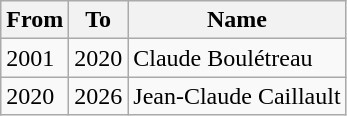<table class="wikitable">
<tr>
<th>From</th>
<th>To</th>
<th>Name</th>
</tr>
<tr>
<td>2001</td>
<td>2020</td>
<td>Claude Boulétreau</td>
</tr>
<tr>
<td>2020</td>
<td>2026</td>
<td>Jean-Claude Caillault</td>
</tr>
</table>
